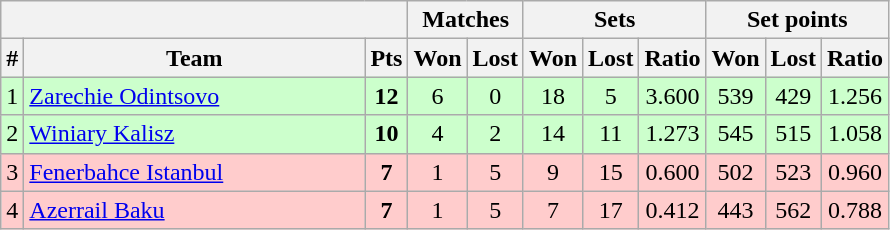<table class=wikitable style="text-align:center">
<tr>
<th colspan=3></th>
<th colspan=2>Matches</th>
<th colspan=3>Sets</th>
<th colspan=3>Set points</th>
</tr>
<tr>
<th>#</th>
<th width=220>Team</th>
<th width=20>Pts</th>
<th width=20>Won</th>
<th width=20>Lost</th>
<th width=20>Won</th>
<th width=20>Lost</th>
<th width=20>Ratio</th>
<th width=20>Won</th>
<th width=20>Lost</th>
<th width=20>Ratio</th>
</tr>
<tr style="background: #ccffcc;">
<td>1</td>
<td align=left>  <a href='#'>Zarechie Odintsovo</a></td>
<td><strong>12</strong></td>
<td>6</td>
<td>0</td>
<td>18</td>
<td>5</td>
<td>3.600</td>
<td>539</td>
<td>429</td>
<td>1.256</td>
</tr>
<tr style="background: #ccffcc;">
<td>2</td>
<td align=left> <a href='#'>Winiary Kalisz</a></td>
<td><strong>10</strong></td>
<td>4</td>
<td>2</td>
<td>14</td>
<td>11</td>
<td>1.273</td>
<td>545</td>
<td>515</td>
<td>1.058</td>
</tr>
<tr style="background: #ffcccc;">
<td>3</td>
<td align=left> <a href='#'>Fenerbahce Istanbul</a></td>
<td><strong>7</strong></td>
<td>1</td>
<td>5</td>
<td>9</td>
<td>15</td>
<td>0.600</td>
<td>502</td>
<td>523</td>
<td>0.960</td>
</tr>
<tr style="background: #ffcccc;">
<td>4</td>
<td align=left>  <a href='#'>Azerrail Baku</a></td>
<td><strong>7</strong></td>
<td>1</td>
<td>5</td>
<td>7</td>
<td>17</td>
<td>0.412</td>
<td>443</td>
<td>562</td>
<td>0.788</td>
</tr>
</table>
